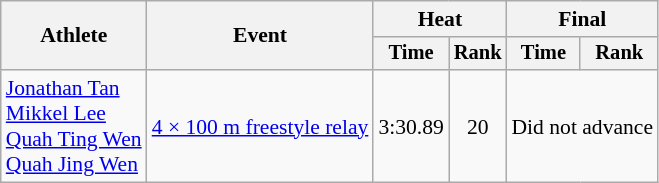<table class="wikitable" style="text-align:center; font-size:90%;">
<tr>
<th rowspan="2">Athlete</th>
<th rowspan="2">Event</th>
<th colspan="2">Heat</th>
<th colspan="2">Final</th>
</tr>
<tr style="font-size:95%">
<th>Time</th>
<th>Rank</th>
<th>Time</th>
<th>Rank</th>
</tr>
<tr>
<td align=left><a href='#'>Jonathan Tan</a> <br><a href='#'>Mikkel Lee</a>  <br><a href='#'>Quah Ting Wen</a>  <br><a href='#'>Quah Jing Wen</a></td>
<td align=left><a href='#'>4 × 100 m freestyle relay</a></td>
<td>3:30.89</td>
<td>20</td>
<td colspan=2>Did not advance</td>
</tr>
</table>
